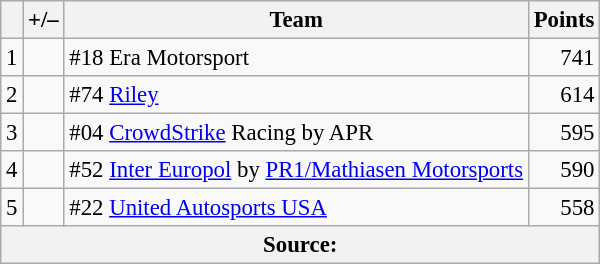<table class="wikitable" style="font-size: 95%;">
<tr>
<th scope="col"></th>
<th scope="col">+/–</th>
<th scope="col">Team</th>
<th scope="col">Points</th>
</tr>
<tr>
<td align=center>1</td>
<td align=left></td>
<td>#18 Era Motorsport</td>
<td align=right>741</td>
</tr>
<tr>
<td align=center>2</td>
<td align=left></td>
<td>#74 <a href='#'>Riley</a></td>
<td align=right>614</td>
</tr>
<tr>
<td align=center>3</td>
<td align=left></td>
<td>#04 <a href='#'>CrowdStrike</a> Racing by APR</td>
<td align=right>595</td>
</tr>
<tr>
<td align=center>4</td>
<td align="left"></td>
<td>#52 <a href='#'>Inter Europol</a> by <a href='#'>PR1/Mathiasen Motorsports</a></td>
<td align=right>590</td>
</tr>
<tr>
<td align=center>5</td>
<td align=left></td>
<td>#22 <a href='#'>United Autosports USA</a></td>
<td align=right>558</td>
</tr>
<tr>
<th colspan=5>Source:</th>
</tr>
</table>
